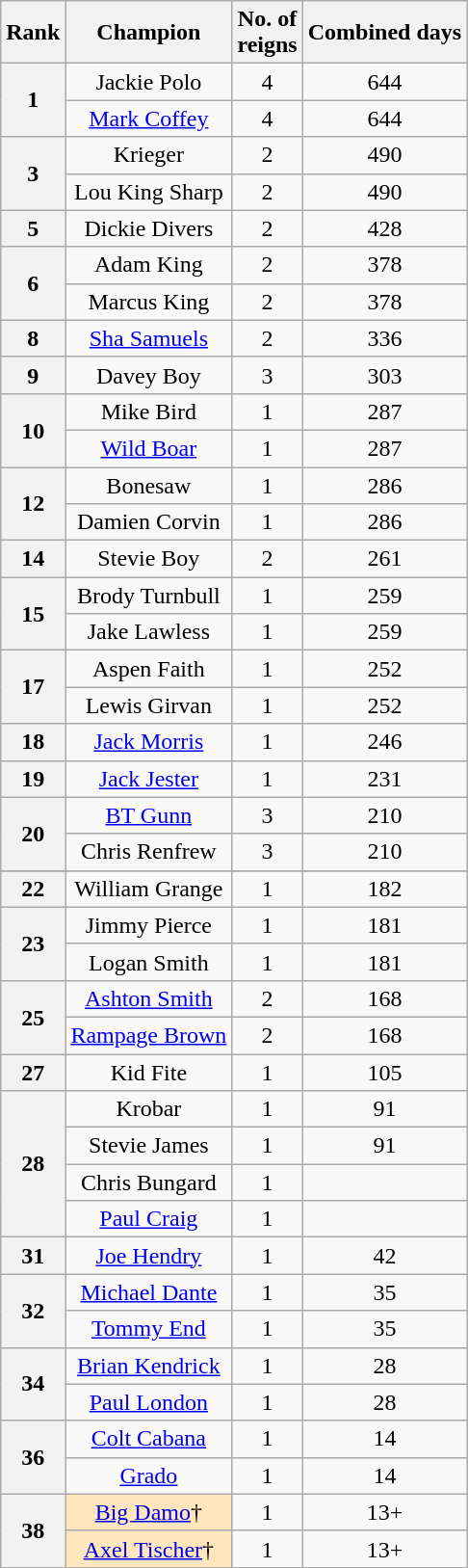<table class="wikitable sortable" style="text-align: center">
<tr>
<th>Rank</th>
<th>Champion</th>
<th>No. of<br>reigns</th>
<th>Combined days</th>
</tr>
<tr>
<th rowspan=2>1</th>
<td>Jackie Polo</td>
<td>4</td>
<td>644</td>
</tr>
<tr>
<td><a href='#'>Mark Coffey</a></td>
<td>4</td>
<td>644</td>
</tr>
<tr>
<th rowspan=2>3</th>
<td>Krieger</td>
<td>2</td>
<td>490</td>
</tr>
<tr>
<td>Lou King Sharp</td>
<td>2</td>
<td>490</td>
</tr>
<tr>
<th>5</th>
<td>Dickie Divers</td>
<td>2</td>
<td>428</td>
</tr>
<tr>
<th rowspan=2>6</th>
<td>Adam King</td>
<td>2</td>
<td>378</td>
</tr>
<tr>
<td>Marcus King</td>
<td>2</td>
<td>378</td>
</tr>
<tr>
<th>8</th>
<td><a href='#'>Sha Samuels</a></td>
<td>2</td>
<td>336</td>
</tr>
<tr>
<th>9</th>
<td>Davey Boy</td>
<td>3</td>
<td>303</td>
</tr>
<tr>
<th rowspan=2>10</th>
<td>Mike Bird</td>
<td>1</td>
<td>287</td>
</tr>
<tr>
<td><a href='#'>Wild Boar</a></td>
<td>1</td>
<td>287</td>
</tr>
<tr>
<th rowspan=2>12</th>
<td>Bonesaw</td>
<td>1</td>
<td>286</td>
</tr>
<tr>
<td>Damien Corvin</td>
<td>1</td>
<td>286</td>
</tr>
<tr>
<th>14</th>
<td>Stevie Boy</td>
<td>2</td>
<td>261</td>
</tr>
<tr>
<th rowspan=2>15</th>
<td>Brody Turnbull</td>
<td>1</td>
<td>259</td>
</tr>
<tr>
<td>Jake Lawless</td>
<td>1</td>
<td>259</td>
</tr>
<tr>
<th rowspan=2>17</th>
<td>Aspen Faith</td>
<td>1</td>
<td>252</td>
</tr>
<tr>
<td>Lewis Girvan</td>
<td>1</td>
<td>252</td>
</tr>
<tr>
<th>18</th>
<td><a href='#'>Jack Morris</a></td>
<td>1</td>
<td>246</td>
</tr>
<tr>
<th>19</th>
<td><a href='#'>Jack Jester</a></td>
<td>1</td>
<td>231</td>
</tr>
<tr>
<th rowspan=2>20</th>
<td><a href='#'>BT Gunn</a></td>
<td>3</td>
<td>210</td>
</tr>
<tr>
<td>Chris Renfrew</td>
<td>3</td>
<td>210</td>
</tr>
<tr>
</tr>
<tr>
<th>22</th>
<td>William Grange</td>
<td>1</td>
<td>182</td>
</tr>
<tr>
<th rowspan="2">23</th>
<td>Jimmy Pierce</td>
<td>1</td>
<td>181</td>
</tr>
<tr>
<td>Logan Smith</td>
<td>1</td>
<td>181</td>
</tr>
<tr>
<th rowspan=2>25</th>
<td><a href='#'>Ashton Smith</a></td>
<td>2</td>
<td>168</td>
</tr>
<tr>
<td><a href='#'>Rampage Brown</a></td>
<td>2</td>
<td>168</td>
</tr>
<tr>
<th>27</th>
<td>Kid Fite</td>
<td>1</td>
<td>105</td>
</tr>
<tr>
<th rowspan=4>28</th>
<td>Krobar</td>
<td>1</td>
<td>91</td>
</tr>
<tr>
<td>Stevie James</td>
<td>1</td>
<td>91</td>
</tr>
<tr>
<td>Chris Bungard</td>
<td>1</td>
<td></td>
</tr>
<tr>
<td><a href='#'>Paul Craig</a></td>
<td>1</td>
<td></td>
</tr>
<tr>
<th>31</th>
<td><a href='#'>Joe Hendry</a></td>
<td>1</td>
<td>42</td>
</tr>
<tr>
<th rowspan=2>32</th>
<td><a href='#'>Michael Dante</a></td>
<td>1</td>
<td>35</td>
</tr>
<tr>
<td><a href='#'>Tommy End</a></td>
<td>1</td>
<td>35</td>
</tr>
<tr>
<th rowspan=2>34</th>
<td><a href='#'>Brian Kendrick</a></td>
<td>1</td>
<td>28</td>
</tr>
<tr>
<td><a href='#'>Paul London</a></td>
<td>1</td>
<td>28</td>
</tr>
<tr>
<th rowspan=2>36</th>
<td><a href='#'>Colt Cabana</a></td>
<td>1</td>
<td>14</td>
</tr>
<tr>
<td><a href='#'>Grado</a></td>
<td>1</td>
<td>14</td>
</tr>
<tr>
<th rowspan=2>38</th>
<td style="background-color:#ffe6bd"><a href='#'>Big Damo</a>†</td>
<td>1</td>
<td>13+</td>
</tr>
<tr>
<td style="background-color:#ffe6bd"><a href='#'>Axel Tischer</a>†</td>
<td>1</td>
<td>13+</td>
</tr>
</table>
